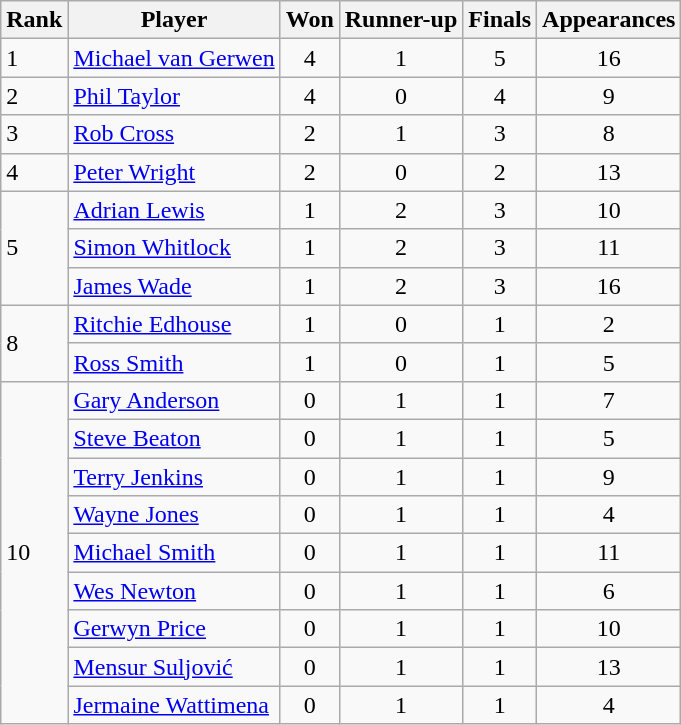<table class="wikitable sortable">
<tr>
<th>Rank</th>
<th>Player</th>
<th>Won</th>
<th>Runner-up</th>
<th>Finals</th>
<th>Appearances</th>
</tr>
<tr>
<td rowspan="1">1</td>
<td> <a href='#'>Michael van Gerwen</a></td>
<td align=center>4</td>
<td align=center>1</td>
<td align=center>5</td>
<td align=center>16</td>
</tr>
<tr>
<td rowspan="1">2</td>
<td> <a href='#'>Phil Taylor</a></td>
<td align=center>4</td>
<td align=center>0</td>
<td align=center>4</td>
<td align=center>9</td>
</tr>
<tr>
<td rowspan="1">3</td>
<td> <a href='#'>Rob Cross</a></td>
<td align=center>2</td>
<td align=center>1</td>
<td align=center>3</td>
<td align=center>8</td>
</tr>
<tr>
<td rowspan="1">4</td>
<td> <a href='#'>Peter Wright</a></td>
<td align=center>2</td>
<td align=center>0</td>
<td align=center>2</td>
<td align=center>13</td>
</tr>
<tr>
<td rowspan="3">5</td>
<td> <a href='#'>Adrian Lewis</a></td>
<td align=center>1</td>
<td align=center>2</td>
<td align=center>3</td>
<td align=center>10</td>
</tr>
<tr>
<td> <a href='#'>Simon Whitlock</a></td>
<td align=center>1</td>
<td align=center>2</td>
<td align=center>3</td>
<td align=center>11</td>
</tr>
<tr>
<td> <a href='#'>James Wade</a></td>
<td align=center>1</td>
<td align=center>2</td>
<td align=center>3</td>
<td align=center>16</td>
</tr>
<tr>
<td rowspan="2">8</td>
<td> <a href='#'>Ritchie Edhouse</a></td>
<td align=center>1</td>
<td align=center>0</td>
<td align=center>1</td>
<td align=center>2</td>
</tr>
<tr>
<td> <a href='#'>Ross Smith</a></td>
<td align=center>1</td>
<td align=center>0</td>
<td align=center>1</td>
<td align=center>5</td>
</tr>
<tr>
<td rowspan="9">10</td>
<td> <a href='#'>Gary Anderson</a></td>
<td align=center>0</td>
<td align=center>1</td>
<td align=center>1</td>
<td align=center>7</td>
</tr>
<tr>
<td> <a href='#'>Steve Beaton</a></td>
<td align=center>0</td>
<td align=center>1</td>
<td align=center>1</td>
<td align=center>5</td>
</tr>
<tr>
<td> <a href='#'>Terry Jenkins</a></td>
<td align=center>0</td>
<td align=center>1</td>
<td align=center>1</td>
<td align=center>9</td>
</tr>
<tr>
<td> <a href='#'>Wayne Jones</a></td>
<td align=center>0</td>
<td align=center>1</td>
<td align=center>1</td>
<td align=center>4</td>
</tr>
<tr>
<td> <a href='#'>Michael Smith</a></td>
<td align=center>0</td>
<td align=center>1</td>
<td align=center>1</td>
<td align=center>11</td>
</tr>
<tr>
<td> <a href='#'>Wes Newton</a></td>
<td align=center>0</td>
<td align=center>1</td>
<td align=center>1</td>
<td align=center>6</td>
</tr>
<tr>
<td> <a href='#'>Gerwyn Price</a></td>
<td align=center>0</td>
<td align=center>1</td>
<td align=center>1</td>
<td align=center>10</td>
</tr>
<tr>
<td> <a href='#'>Mensur Suljović</a></td>
<td align=center>0</td>
<td align=center>1</td>
<td align=center>1</td>
<td align=center>13</td>
</tr>
<tr>
<td> <a href='#'>Jermaine Wattimena</a></td>
<td align=center>0</td>
<td align=center>1</td>
<td align=center>1</td>
<td align=center>4</td>
</tr>
</table>
